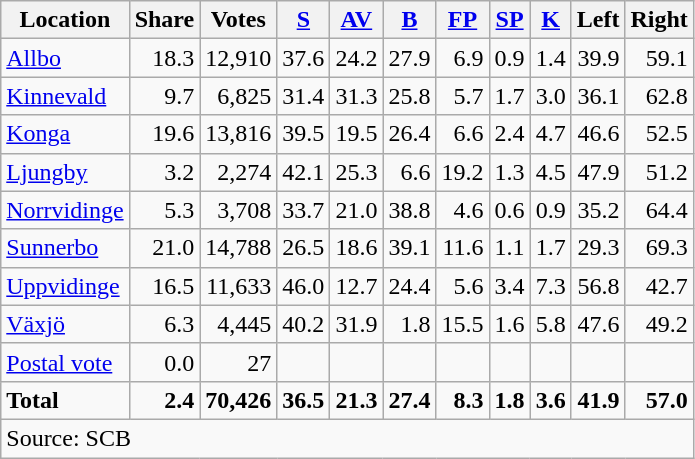<table class="wikitable sortable" style=text-align:right>
<tr>
<th>Location</th>
<th>Share</th>
<th>Votes</th>
<th><a href='#'>S</a></th>
<th><a href='#'>AV</a></th>
<th><a href='#'>B</a></th>
<th><a href='#'>FP</a></th>
<th><a href='#'>SP</a></th>
<th><a href='#'>K</a></th>
<th>Left</th>
<th>Right</th>
</tr>
<tr>
<td align=left><a href='#'>Allbo</a></td>
<td>18.3</td>
<td>12,910</td>
<td>37.6</td>
<td>24.2</td>
<td>27.9</td>
<td>6.9</td>
<td>0.9</td>
<td>1.4</td>
<td>39.9</td>
<td>59.1</td>
</tr>
<tr>
<td align=left><a href='#'>Kinnevald</a></td>
<td>9.7</td>
<td>6,825</td>
<td>31.4</td>
<td>31.3</td>
<td>25.8</td>
<td>5.7</td>
<td>1.7</td>
<td>3.0</td>
<td>36.1</td>
<td>62.8</td>
</tr>
<tr>
<td align=left><a href='#'>Konga</a></td>
<td>19.6</td>
<td>13,816</td>
<td>39.5</td>
<td>19.5</td>
<td>26.4</td>
<td>6.6</td>
<td>2.4</td>
<td>4.7</td>
<td>46.6</td>
<td>52.5</td>
</tr>
<tr>
<td align=left><a href='#'>Ljungby</a></td>
<td>3.2</td>
<td>2,274</td>
<td>42.1</td>
<td>25.3</td>
<td>6.6</td>
<td>19.2</td>
<td>1.3</td>
<td>4.5</td>
<td>47.9</td>
<td>51.2</td>
</tr>
<tr>
<td align=left><a href='#'>Norrvidinge</a></td>
<td>5.3</td>
<td>3,708</td>
<td>33.7</td>
<td>21.0</td>
<td>38.8</td>
<td>4.6</td>
<td>0.6</td>
<td>0.9</td>
<td>35.2</td>
<td>64.4</td>
</tr>
<tr>
<td align=left><a href='#'>Sunnerbo</a></td>
<td>21.0</td>
<td>14,788</td>
<td>26.5</td>
<td>18.6</td>
<td>39.1</td>
<td>11.6</td>
<td>1.1</td>
<td>1.7</td>
<td>29.3</td>
<td>69.3</td>
</tr>
<tr>
<td align=left><a href='#'>Uppvidinge</a></td>
<td>16.5</td>
<td>11,633</td>
<td>46.0</td>
<td>12.7</td>
<td>24.4</td>
<td>5.6</td>
<td>3.4</td>
<td>7.3</td>
<td>56.8</td>
<td>42.7</td>
</tr>
<tr>
<td align=left><a href='#'>Växjö</a></td>
<td>6.3</td>
<td>4,445</td>
<td>40.2</td>
<td>31.9</td>
<td>1.8</td>
<td>15.5</td>
<td>1.6</td>
<td>5.8</td>
<td>47.6</td>
<td>49.2</td>
</tr>
<tr>
<td align=left><a href='#'>Postal vote</a></td>
<td>0.0</td>
<td>27</td>
<td></td>
<td></td>
<td></td>
<td></td>
<td></td>
<td></td>
<td></td>
<td></td>
</tr>
<tr>
<td align=left><strong>Total</strong></td>
<td><strong>2.4</strong></td>
<td><strong>70,426</strong></td>
<td><strong>36.5</strong></td>
<td><strong>21.3</strong></td>
<td><strong>27.4</strong></td>
<td><strong>8.3</strong></td>
<td><strong>1.8</strong></td>
<td><strong>3.6</strong></td>
<td><strong>41.9</strong></td>
<td><strong>57.0</strong></td>
</tr>
<tr>
<td align=left colspan=11>Source: SCB </td>
</tr>
</table>
